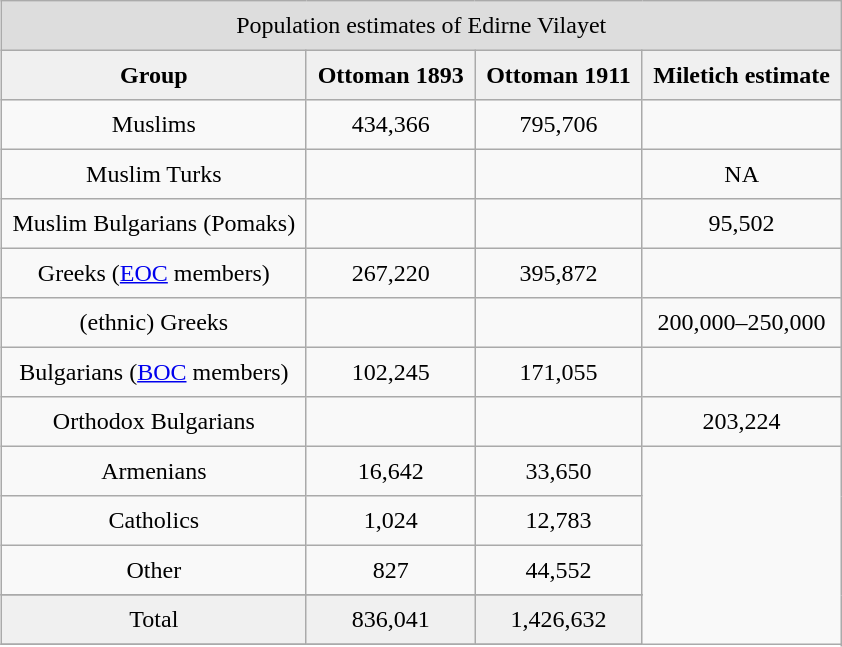<table border=1 cellpadding=7 cellspacing=0 style="margin: 10px 0 10px 25px; background: #f9f9f9; border: 1px #AAA solid; border-collapse: collapse; font-size: 100%; float: center;">
<tr bgcolor=#DDDDDD>
<td colspan=8 align=center>Population estimates of Edirne Vilayet</td>
</tr>
<tr bgcolor=#f0f0f0 align=center>
<th>Group</th>
<th>Ottoman 1893</th>
<th>Ottoman 1911</th>
<th>Miletich estimate</th>
</tr>
<tr align=center>
<td>Muslims</td>
<td>434,366</td>
<td>795,706</td>
</tr>
<tr align=center>
<td>Muslim Turks</td>
<td></td>
<td></td>
<td>NA</td>
</tr>
<tr align="center">
<td>Muslim Bulgarians (Pomaks)</td>
<td></td>
<td></td>
<td>95,502</td>
</tr>
<tr align=center>
<td>Greeks (<a href='#'>EOC</a> members)</td>
<td>267,220</td>
<td>395,872</td>
</tr>
<tr align=center>
<td>(ethnic) Greeks</td>
<td></td>
<td></td>
<td>200,000–250,000</td>
</tr>
<tr align="center">
<td>Bulgarians (<a href='#'>BOC</a> members)</td>
<td>102,245</td>
<td>171,055</td>
</tr>
<tr align=center>
<td>Orthodox Bulgarians</td>
<td></td>
<td></td>
<td>203,224</td>
</tr>
<tr align=center>
<td>Armenians</td>
<td>16,642</td>
<td>33,650</td>
</tr>
<tr align=center>
<td>Catholics</td>
<td>1,024</td>
<td>12,783</td>
</tr>
<tr align=center>
<td>Other</td>
<td>827</td>
<td>44,552</td>
</tr>
<tr align=center>
</tr>
<tr bgcolor=#f0f0f0 align=center>
<td>Total</td>
<td>836,041</td>
<td>1,426,632</td>
</tr>
<tr>
</tr>
</table>
